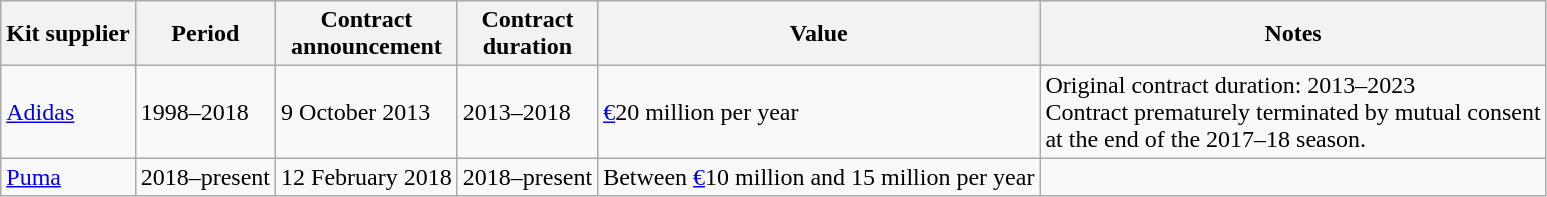<table class="wikitable">
<tr>
<th>Kit supplier</th>
<th>Period</th>
<th>Contract<br>announcement</th>
<th>Contract<br>duration</th>
<th>Value</th>
<th>Notes</th>
</tr>
<tr>
<td><a href='#'>Adidas</a></td>
<td>1998–2018</td>
<td>9 October 2013</td>
<td>2013–2018</td>
<td><a href='#'>€</a>20 million per year</td>
<td>Original contract duration: 2013–2023<br>Contract prematurely terminated by mutual consent<br>at the end of the 2017–18 season.</td>
</tr>
<tr>
<td><a href='#'>Puma</a></td>
<td>2018–present</td>
<td>12 February 2018</td>
<td>2018–present</td>
<td>Between <a href='#'>€</a>10 million and 15 million per year</td>
<td></td>
</tr>
</table>
